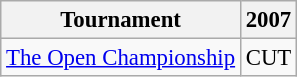<table class="wikitable" style="font-size:95%;text-align:center;">
<tr>
<th>Tournament</th>
<th>2007</th>
</tr>
<tr>
<td align=left><a href='#'>The Open Championship</a></td>
<td>CUT</td>
</tr>
</table>
